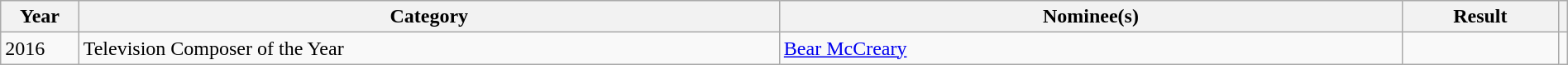<table class="wikitable" width=100%>
<tr>
<th width=5%>Year</th>
<th width=45%>Category</th>
<th width=40%>Nominee(s)</th>
<th width=10%>Result</th>
<th width=5%></th>
</tr>
<tr>
<td>2016</td>
<td>Television Composer of the Year</td>
<td><a href='#'>Bear McCreary</a></td>
<td></td>
<td></td>
</tr>
</table>
